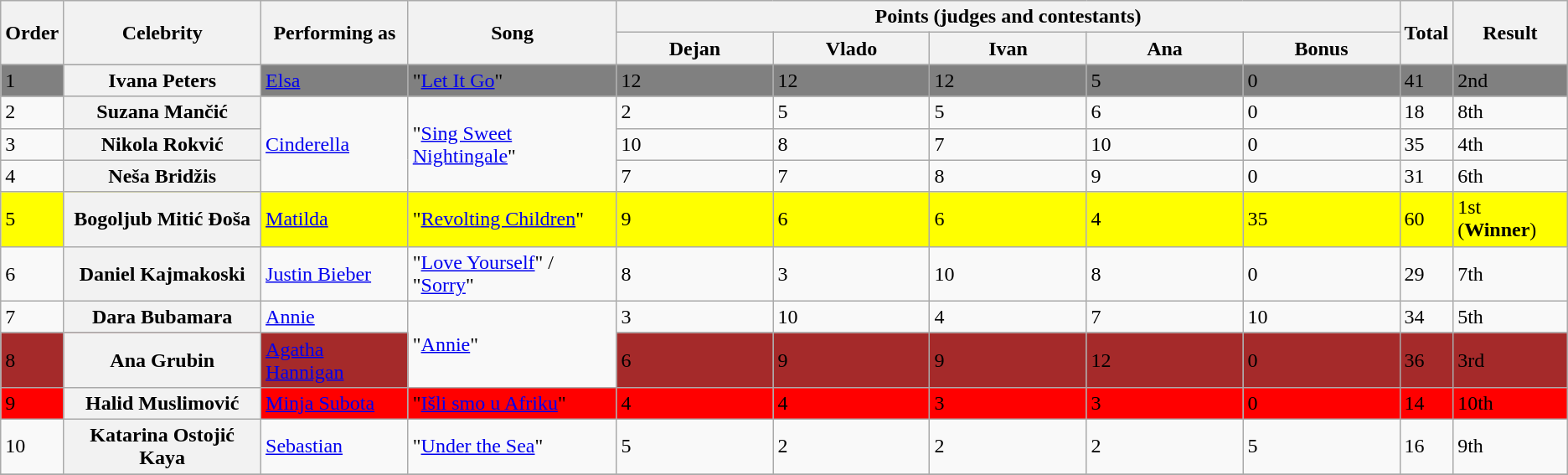<table class=wikitable>
<tr>
<th rowspan="2">Order</th>
<th rowspan="2">Celebrity</th>
<th rowspan="2">Performing as</th>
<th rowspan="2">Song</th>
<th colspan="5" style="width:50%;">Points (judges and contestants)</th>
<th rowspan="2">Total</th>
<th rowspan="2">Result</th>
</tr>
<tr>
<th style="width:10%;">Dejan</th>
<th style="width:10%;">Vlado</th>
<th style="width:10%;">Ivan</th>
<th style="width:10%;">Ana</th>
<th style="width:10%;">Bonus</th>
</tr>
<tr bgcolor="grey">
<td>1</td>
<th scope="row">Ivana Peters</th>
<td><a href='#'>Elsa</a></td>
<td>"<a href='#'>Let It Go</a>"</td>
<td>12</td>
<td>12</td>
<td>12</td>
<td>5</td>
<td>0</td>
<td>41</td>
<td>2nd</td>
</tr>
<tr>
<td>2</td>
<th scope="row">Suzana Mančić</th>
<td rowspan="3"><a href='#'>Cinderella</a></td>
<td rowspan="3">"<a href='#'>Sing Sweet Nightingale</a>" </td>
<td>2</td>
<td>5</td>
<td>5</td>
<td>6</td>
<td>0</td>
<td>18</td>
<td>8th</td>
</tr>
<tr>
<td>3</td>
<th scope="row">Nikola Rokvić</th>
<td>10</td>
<td>8</td>
<td>7</td>
<td>10</td>
<td>0</td>
<td>35</td>
<td>4th</td>
</tr>
<tr>
<td>4</td>
<th scope="row">Neša Bridžis</th>
<td>7</td>
<td>7</td>
<td>8</td>
<td>9</td>
<td>0</td>
<td>31</td>
<td>6th</td>
</tr>
<tr bgcolor="yellow">
<td>5</td>
<th scope="row">Bogoljub Mitić Đoša</th>
<td><a href='#'>Matilda</a></td>
<td>"<a href='#'>Revolting Children</a>"</td>
<td>9</td>
<td>6</td>
<td>6</td>
<td>4</td>
<td>35</td>
<td>60</td>
<td>1st (<strong>Winner</strong>)</td>
</tr>
<tr>
<td>6</td>
<th scope="row">Daniel Kajmakoski</th>
<td><a href='#'>Justin Bieber</a></td>
<td>"<a href='#'>Love Yourself</a>" / "<a href='#'>Sorry</a>"</td>
<td>8</td>
<td>3</td>
<td>10</td>
<td>8</td>
<td>0</td>
<td>29</td>
<td>7th</td>
</tr>
<tr>
<td>7</td>
<th scope="row">Dara Bubamara</th>
<td><a href='#'>Annie</a></td>
<td rowspan="2">"<a href='#'>Annie</a>" </td>
<td>3</td>
<td>10</td>
<td>4</td>
<td>7</td>
<td>10</td>
<td>34</td>
<td>5th</td>
</tr>
<tr bgcolor="brown">
<td>8</td>
<th scope="row">Ana Grubin</th>
<td><a href='#'>Agatha Hannigan</a></td>
<td>6</td>
<td>9</td>
<td>9</td>
<td>12</td>
<td>0</td>
<td>36</td>
<td>3rd</td>
</tr>
<tr bgcolor="red">
<td>9</td>
<th scope="row">Halid Muslimović</th>
<td><a href='#'>Minja Subota</a></td>
<td>"<a href='#'>Išli smo u Afriku</a>"</td>
<td>4</td>
<td>4</td>
<td>3</td>
<td>3</td>
<td>0</td>
<td>14</td>
<td>10th</td>
</tr>
<tr>
<td>10</td>
<th scope="row">Katarina Ostojić Kaya</th>
<td><a href='#'>Sebastian</a></td>
<td>"<a href='#'>Under the Sea</a>"</td>
<td>5</td>
<td>2</td>
<td>2</td>
<td>2</td>
<td>5</td>
<td>16</td>
<td>9th</td>
</tr>
<tr>
</tr>
</table>
